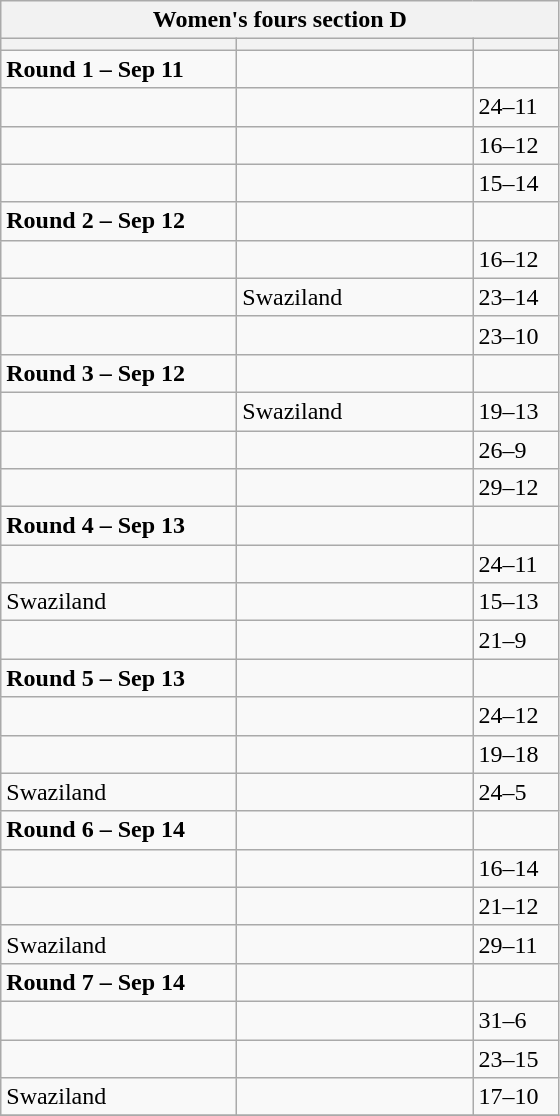<table class="wikitable">
<tr>
<th colspan="3">Women's fours section D</th>
</tr>
<tr>
<th width=150></th>
<th width=150></th>
<th width=50></th>
</tr>
<tr>
<td><strong>Round 1 – Sep 11</strong></td>
<td></td>
<td></td>
</tr>
<tr>
<td></td>
<td></td>
<td>24–11</td>
</tr>
<tr>
<td></td>
<td></td>
<td>16–12</td>
</tr>
<tr>
<td></td>
<td></td>
<td>15–14</td>
</tr>
<tr>
<td><strong>Round 2 – Sep 12</strong></td>
<td></td>
<td></td>
</tr>
<tr>
<td></td>
<td></td>
<td>16–12</td>
</tr>
<tr>
<td></td>
<td> Swaziland</td>
<td>23–14</td>
</tr>
<tr>
<td></td>
<td></td>
<td>23–10</td>
</tr>
<tr>
<td><strong>Round 3 – Sep 12</strong></td>
<td></td>
<td></td>
</tr>
<tr>
<td></td>
<td> Swaziland</td>
<td>19–13</td>
</tr>
<tr>
<td></td>
<td></td>
<td>26–9</td>
</tr>
<tr>
<td></td>
<td></td>
<td>29–12</td>
</tr>
<tr>
<td><strong>Round 4 – Sep 13</strong></td>
<td></td>
<td></td>
</tr>
<tr>
<td></td>
<td></td>
<td>24–11</td>
</tr>
<tr>
<td> Swaziland</td>
<td></td>
<td>15–13</td>
</tr>
<tr>
<td></td>
<td></td>
<td>21–9</td>
</tr>
<tr>
<td><strong>Round 5 – Sep 13</strong></td>
<td></td>
<td></td>
</tr>
<tr>
<td></td>
<td></td>
<td>24–12</td>
</tr>
<tr>
<td></td>
<td></td>
<td>19–18</td>
</tr>
<tr>
<td> Swaziland</td>
<td></td>
<td>24–5</td>
</tr>
<tr>
<td><strong>Round 6  – Sep 14</strong></td>
<td></td>
<td></td>
</tr>
<tr>
<td></td>
<td></td>
<td>16–14</td>
</tr>
<tr>
<td></td>
<td></td>
<td>21–12</td>
</tr>
<tr>
<td> Swaziland</td>
<td></td>
<td>29–11</td>
</tr>
<tr>
<td><strong>Round 7 – Sep 14</strong></td>
<td></td>
<td></td>
</tr>
<tr>
<td></td>
<td></td>
<td>31–6</td>
</tr>
<tr>
<td></td>
<td></td>
<td>23–15</td>
</tr>
<tr>
<td> Swaziland</td>
<td></td>
<td>17–10</td>
</tr>
<tr>
</tr>
</table>
